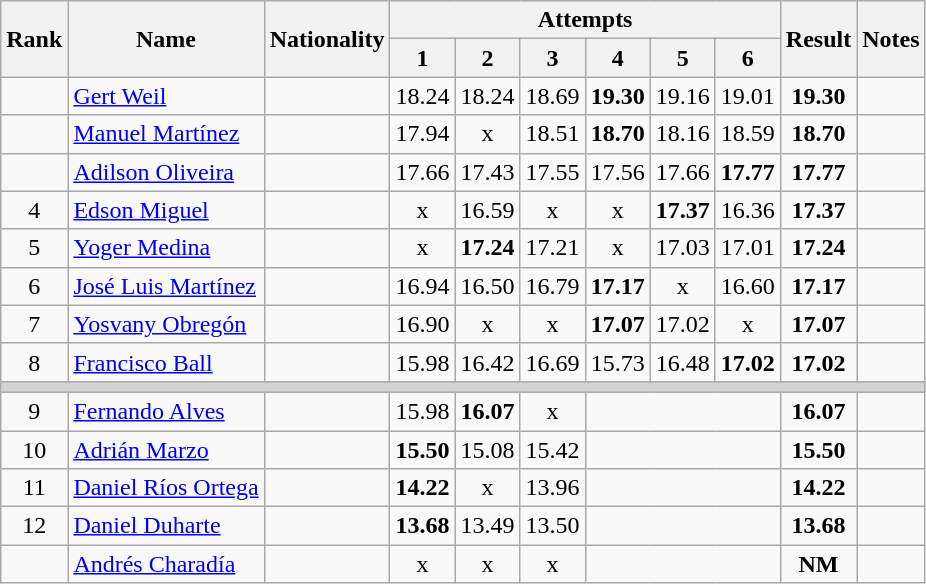<table class="wikitable sortable" style="text-align:center">
<tr>
<th rowspan=2>Rank</th>
<th rowspan=2>Name</th>
<th rowspan=2>Nationality</th>
<th colspan=6>Attempts</th>
<th rowspan=2>Result</th>
<th rowspan=2>Notes</th>
</tr>
<tr>
<th>1</th>
<th>2</th>
<th>3</th>
<th>4</th>
<th>5</th>
<th>6</th>
</tr>
<tr>
<td align=center></td>
<td align=left><a href='#'>Gert Weil</a></td>
<td align=left></td>
<td>18.24</td>
<td>18.24</td>
<td>18.69</td>
<td><strong>19.30</strong></td>
<td>19.16</td>
<td>19.01</td>
<td><strong>19.30</strong></td>
<td></td>
</tr>
<tr>
<td align=center></td>
<td align=left><a href='#'>Manuel Martínez</a></td>
<td align=left></td>
<td>17.94</td>
<td>x</td>
<td>18.51</td>
<td><strong>18.70</strong></td>
<td>18.16</td>
<td>18.59</td>
<td><strong>18.70</strong></td>
<td></td>
</tr>
<tr>
<td align=center></td>
<td align=left><a href='#'>Adilson Oliveira</a></td>
<td align=left></td>
<td>17.66</td>
<td>17.43</td>
<td>17.55</td>
<td>17.56</td>
<td>17.66</td>
<td><strong>17.77</strong></td>
<td><strong>17.77</strong></td>
<td></td>
</tr>
<tr>
<td align=center>4</td>
<td align=left><a href='#'>Edson Miguel</a></td>
<td align=left></td>
<td>x</td>
<td>16.59</td>
<td>x</td>
<td>x</td>
<td><strong>17.37</strong></td>
<td>16.36</td>
<td><strong>17.37</strong></td>
<td></td>
</tr>
<tr>
<td align=center>5</td>
<td align=left><a href='#'>Yoger Medina</a></td>
<td align=left></td>
<td>x</td>
<td><strong>17.24</strong></td>
<td>17.21</td>
<td>x</td>
<td>17.03</td>
<td>17.01</td>
<td><strong>17.24</strong></td>
<td></td>
</tr>
<tr>
<td align=center>6</td>
<td align=left><a href='#'>José Luis Martínez</a></td>
<td align=left></td>
<td>16.94</td>
<td>16.50</td>
<td>16.79</td>
<td><strong>17.17</strong></td>
<td>x</td>
<td>16.60</td>
<td><strong>17.17</strong></td>
<td></td>
</tr>
<tr>
<td align=center>7</td>
<td align=left><a href='#'>Yosvany Obregón</a></td>
<td align=left></td>
<td>16.90</td>
<td>x</td>
<td>x</td>
<td><strong>17.07</strong></td>
<td>17.02</td>
<td>x</td>
<td><strong>17.07</strong></td>
<td></td>
</tr>
<tr>
<td align=center>8</td>
<td align=left><a href='#'>Francisco Ball</a></td>
<td align=left></td>
<td>15.98</td>
<td>16.42</td>
<td>16.69</td>
<td>15.73</td>
<td>16.48</td>
<td><strong>17.02</strong></td>
<td><strong>17.02</strong></td>
<td></td>
</tr>
<tr>
<td colspan=11 bgcolor=lightgray></td>
</tr>
<tr>
<td align=center>9</td>
<td align=left><a href='#'>Fernando Alves</a></td>
<td align=left></td>
<td>15.98</td>
<td><strong>16.07</strong></td>
<td>x</td>
<td colspan=3></td>
<td><strong>16.07</strong></td>
<td></td>
</tr>
<tr>
<td align=center>10</td>
<td align=left><a href='#'>Adrián Marzo</a></td>
<td align=left></td>
<td><strong>15.50</strong></td>
<td>15.08</td>
<td>15.42</td>
<td colspan=3></td>
<td><strong>15.50</strong></td>
<td></td>
</tr>
<tr>
<td align=center>11</td>
<td align=left><a href='#'>Daniel Ríos Ortega</a></td>
<td align=left></td>
<td><strong>14.22</strong></td>
<td>x</td>
<td>13.96</td>
<td colspan=3></td>
<td><strong>14.22</strong></td>
<td></td>
</tr>
<tr>
<td align=center>12</td>
<td align=left><a href='#'>Daniel Duharte</a></td>
<td align=left></td>
<td><strong>13.68</strong></td>
<td>13.49</td>
<td>13.50</td>
<td colspan=3></td>
<td><strong>13.68</strong></td>
<td></td>
</tr>
<tr>
<td align=center></td>
<td align=left><a href='#'>Andrés Charadía</a></td>
<td align=left></td>
<td>x</td>
<td>x</td>
<td>x</td>
<td colspan=3></td>
<td><strong>NM</strong></td>
<td></td>
</tr>
</table>
